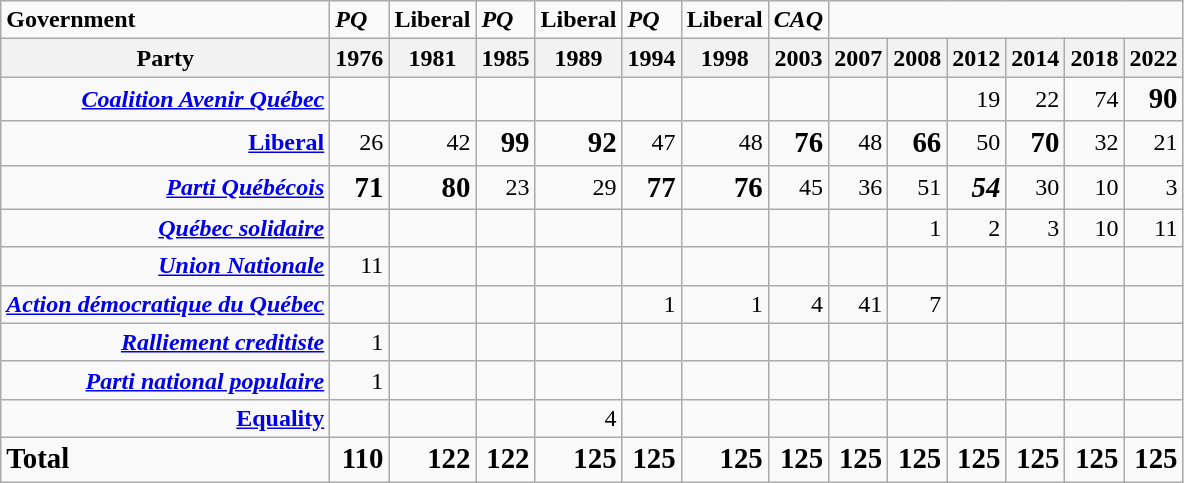<table class="wikitable">
<tr>
<td><strong>Government</strong></td>
<td><strong><em>PQ</em></strong></td>
<td><strong>Liberal</strong></td>
<td><strong><em>PQ</em></strong></td>
<td><strong>Liberal</strong></td>
<td><strong><em>PQ</em></strong></td>
<td><strong>Liberal</strong></td>
<td><strong><em>CAQ</em></strong></td>
</tr>
<tr>
<th>Party</th>
<th>1976</th>
<th>1981</th>
<th>1985</th>
<th>1989</th>
<th>1994</th>
<th>1998</th>
<th>2003</th>
<th>2007</th>
<th>2008</th>
<th>2012</th>
<th>2014</th>
<th>2018</th>
<th>2022</th>
</tr>
<tr align = "right">
<td><strong><em><a href='#'>Coalition Avenir Québec</a></em></strong></td>
<td></td>
<td></td>
<td></td>
<td></td>
<td></td>
<td></td>
<td></td>
<td></td>
<td></td>
<td>19</td>
<td>22</td>
<td>74</td>
<td><strong><big>90</big></strong></td>
</tr>
<tr align = "right">
<td><strong><a href='#'>Liberal</a></strong></td>
<td>26</td>
<td>42</td>
<td><strong><big>99</big></strong></td>
<td><strong><big>92</big></strong></td>
<td>47</td>
<td>48</td>
<td><strong><big>76</big></strong></td>
<td>48</td>
<td><strong><big>66</big></strong></td>
<td>50</td>
<td><strong><big>70</big></strong></td>
<td>32</td>
<td>21</td>
</tr>
<tr align = "right">
<td><strong><em><a href='#'>Parti Québécois</a></em></strong></td>
<td><strong><big>71</big></strong></td>
<td><strong><big>80</big></strong></td>
<td>23</td>
<td>29</td>
<td><strong><big>77</big></strong></td>
<td><strong><big>76</big></strong></td>
<td>45</td>
<td>36</td>
<td>51</td>
<td><strong><em><big>54</big></em></strong></td>
<td>30</td>
<td>10</td>
<td>3</td>
</tr>
<tr align = "right">
<td><strong><em><a href='#'>Québec solidaire</a></em></strong></td>
<td></td>
<td></td>
<td></td>
<td></td>
<td></td>
<td></td>
<td></td>
<td></td>
<td>1</td>
<td>2</td>
<td>3</td>
<td>10</td>
<td>11</td>
</tr>
<tr align = "right">
<td><strong><em><a href='#'>Union Nationale</a></em></strong></td>
<td>11</td>
<td></td>
<td></td>
<td></td>
<td></td>
<td></td>
<td></td>
<td></td>
<td></td>
<td></td>
<td></td>
<td></td>
<td></td>
</tr>
<tr align = "right">
<td><strong><em><a href='#'>Action démocratique du Québec</a></em></strong></td>
<td></td>
<td></td>
<td></td>
<td></td>
<td>1</td>
<td>1</td>
<td>4</td>
<td>41</td>
<td>7</td>
<td></td>
<td></td>
<td></td>
<td></td>
</tr>
<tr align = "right">
<td><strong><em><a href='#'>Ralliement creditiste</a></em></strong></td>
<td>1</td>
<td></td>
<td></td>
<td></td>
<td></td>
<td></td>
<td></td>
<td></td>
<td></td>
<td></td>
<td></td>
<td></td>
<td></td>
</tr>
<tr align = "right">
<td><strong><em><a href='#'>Parti national populaire</a></em></strong></td>
<td>1</td>
<td></td>
<td></td>
<td></td>
<td></td>
<td></td>
<td></td>
<td></td>
<td></td>
<td></td>
<td></td>
<td></td>
<td></td>
</tr>
<tr align = "right">
<td><strong><a href='#'>Equality</a></strong></td>
<td></td>
<td></td>
<td></td>
<td>4</td>
<td></td>
<td></td>
<td></td>
<td></td>
<td></td>
<td></td>
<td></td>
<td></td>
<td></td>
</tr>
<tr align = "right">
<td align="left"><strong><big>Total</big></strong></td>
<td><strong><big>110</big></strong></td>
<td><strong><big>122</big></strong></td>
<td><strong><big>122</big></strong></td>
<td><strong><big>125</big></strong></td>
<td><strong><big>125</big></strong></td>
<td><strong><big>125</big></strong></td>
<td><strong><big>125</big></strong></td>
<td><strong><big>125</big></strong></td>
<td><strong><big>125</big></strong></td>
<td><strong><big>125</big></strong></td>
<td><strong><big>125</big></strong></td>
<td><strong><big>125</big></strong></td>
<td><strong><big>125</big></strong></td>
</tr>
</table>
